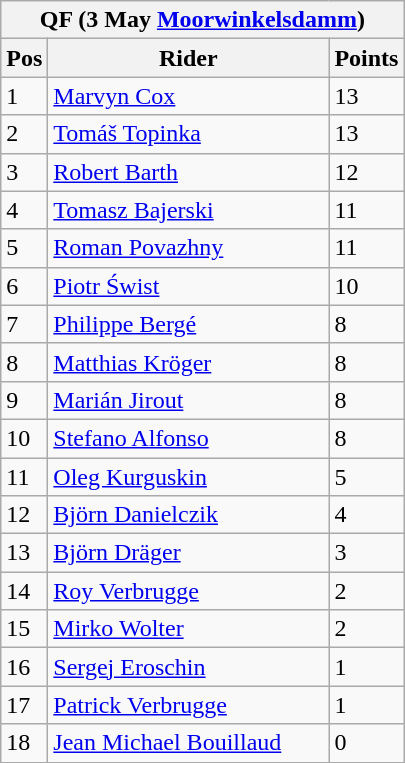<table class="wikitable">
<tr>
<th colspan="6">QF (3 May  <a href='#'>Moorwinkelsdamm</a>)</th>
</tr>
<tr>
<th width=20>Pos</th>
<th width=180>Rider</th>
<th width=40>Points</th>
</tr>
<tr>
<td>1</td>
<td style="text-align:left;"> <a href='#'>Marvyn Cox</a></td>
<td>13</td>
</tr>
<tr>
<td>2</td>
<td style="text-align:left;"> <a href='#'>Tomáš Topinka</a></td>
<td>13</td>
</tr>
<tr>
<td>3</td>
<td style="text-align:left;"> <a href='#'>Robert Barth</a></td>
<td>12</td>
</tr>
<tr>
<td>4</td>
<td style="text-align:left;"> <a href='#'>Tomasz Bajerski</a></td>
<td>11</td>
</tr>
<tr>
<td>5</td>
<td style="text-align:left;"> <a href='#'>Roman Povazhny</a></td>
<td>11</td>
</tr>
<tr>
<td>6</td>
<td style="text-align:left;"> <a href='#'>Piotr Świst</a></td>
<td>10</td>
</tr>
<tr>
<td>7</td>
<td style="text-align:left;"> <a href='#'>Philippe Bergé</a></td>
<td>8</td>
</tr>
<tr>
<td>8</td>
<td style="text-align:left;"> <a href='#'>Matthias Kröger</a></td>
<td>8</td>
</tr>
<tr>
<td>9</td>
<td style="text-align:left;"> <a href='#'>Marián Jirout</a></td>
<td>8</td>
</tr>
<tr>
<td>10</td>
<td style="text-align:left;"> <a href='#'>Stefano Alfonso</a></td>
<td>8</td>
</tr>
<tr>
<td>11</td>
<td style="text-align:left;"> <a href='#'>Oleg Kurguskin</a></td>
<td>5</td>
</tr>
<tr>
<td>12</td>
<td style="text-align:left;"> <a href='#'>Björn Danielczik</a></td>
<td>4</td>
</tr>
<tr>
<td>13</td>
<td style="text-align:left;"> <a href='#'>Björn Dräger</a></td>
<td>3</td>
</tr>
<tr>
<td>14</td>
<td style="text-align:left;"> <a href='#'>Roy Verbrugge</a></td>
<td>2</td>
</tr>
<tr>
<td>15</td>
<td style="text-align:left;"> <a href='#'>Mirko Wolter</a></td>
<td>2</td>
</tr>
<tr>
<td>16</td>
<td style="text-align:left;"> <a href='#'>Sergej Eroschin</a></td>
<td>1</td>
</tr>
<tr>
<td>17</td>
<td style="text-align:left;"> <a href='#'>Patrick Verbrugge </a></td>
<td>1</td>
</tr>
<tr>
<td>18</td>
<td style="text-align:left;"> <a href='#'>Jean Michael Bouillaud</a></td>
<td>0</td>
</tr>
</table>
